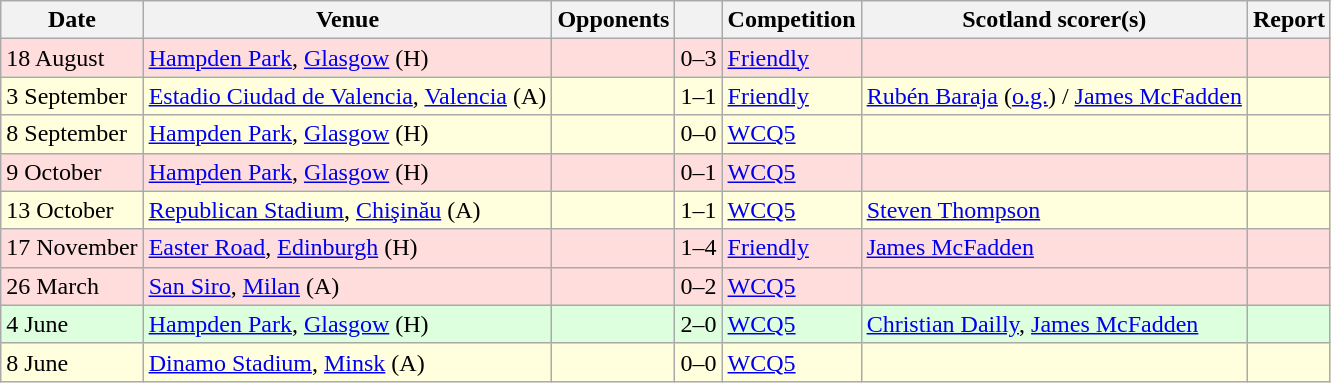<table class="wikitable">
<tr>
<th>Date</th>
<th>Venue</th>
<th>Opponents</th>
<th></th>
<th>Competition</th>
<th>Scotland scorer(s)</th>
<th>Report</th>
</tr>
<tr bgcolor=#ffdddd>
<td>18 August</td>
<td><a href='#'>Hampden Park</a>, <a href='#'>Glasgow</a> (H)</td>
<td></td>
<td align=center>0–3</td>
<td><a href='#'>Friendly</a></td>
<td></td>
<td></td>
</tr>
<tr bgcolor=#ffffdd>
<td>3 September</td>
<td><a href='#'>Estadio Ciudad de Valencia</a>, <a href='#'>Valencia</a> (A)</td>
<td></td>
<td align=center>1–1</td>
<td><a href='#'>Friendly</a></td>
<td><a href='#'>Rubén Baraja</a> (<a href='#'>o.g.</a>) / <a href='#'>James McFadden</a></td>
<td></td>
</tr>
<tr bgcolor=#ffffdd>
<td>8 September</td>
<td><a href='#'>Hampden Park</a>, <a href='#'>Glasgow</a> (H)</td>
<td></td>
<td align=center>0–0</td>
<td><a href='#'>WCQ5</a></td>
<td></td>
<td></td>
</tr>
<tr bgcolor=#ffdddd>
<td>9 October</td>
<td><a href='#'>Hampden Park</a>, <a href='#'>Glasgow</a> (H)</td>
<td></td>
<td align=center>0–1</td>
<td><a href='#'>WCQ5</a></td>
<td></td>
<td></td>
</tr>
<tr bgcolor=#ffffdd>
<td>13 October</td>
<td><a href='#'>Republican Stadium</a>, <a href='#'>Chişinău</a> (A)</td>
<td></td>
<td align=center>1–1</td>
<td><a href='#'>WCQ5</a></td>
<td><a href='#'>Steven Thompson</a></td>
<td></td>
</tr>
<tr bgcolor=#ffdddd>
<td>17 November</td>
<td><a href='#'>Easter Road</a>, <a href='#'>Edinburgh</a> (H)</td>
<td></td>
<td align=center>1–4</td>
<td><a href='#'>Friendly</a></td>
<td><a href='#'>James McFadden</a></td>
<td></td>
</tr>
<tr bgcolor=#ffdddd>
<td>26 March</td>
<td><a href='#'>San Siro</a>, <a href='#'>Milan</a> (A)</td>
<td></td>
<td align=center>0–2</td>
<td><a href='#'>WCQ5</a></td>
<td></td>
<td></td>
</tr>
<tr bgcolor=#ddffdd>
<td>4 June</td>
<td><a href='#'>Hampden Park</a>, <a href='#'>Glasgow</a> (H)</td>
<td></td>
<td align=center>2–0</td>
<td><a href='#'>WCQ5</a></td>
<td><a href='#'>Christian Dailly</a>, <a href='#'>James McFadden</a></td>
<td></td>
</tr>
<tr bgcolor=#ffffdd>
<td>8 June</td>
<td><a href='#'>Dinamo Stadium</a>, <a href='#'>Minsk</a> (A)</td>
<td></td>
<td align=center>0–0</td>
<td><a href='#'>WCQ5</a></td>
<td></td>
<td></td>
</tr>
</table>
